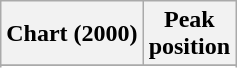<table class="wikitable sortable plainrowheaders" style="text-align:center">
<tr>
<th scope="col">Chart (2000)</th>
<th scope="col">Peak<br>position</th>
</tr>
<tr>
</tr>
<tr>
</tr>
<tr>
</tr>
<tr>
</tr>
<tr>
</tr>
<tr>
</tr>
<tr>
</tr>
<tr>
</tr>
<tr>
</tr>
<tr>
</tr>
<tr>
</tr>
<tr>
</tr>
<tr>
</tr>
<tr>
</tr>
<tr>
</tr>
<tr>
</tr>
<tr>
</tr>
<tr>
</tr>
<tr>
</tr>
</table>
